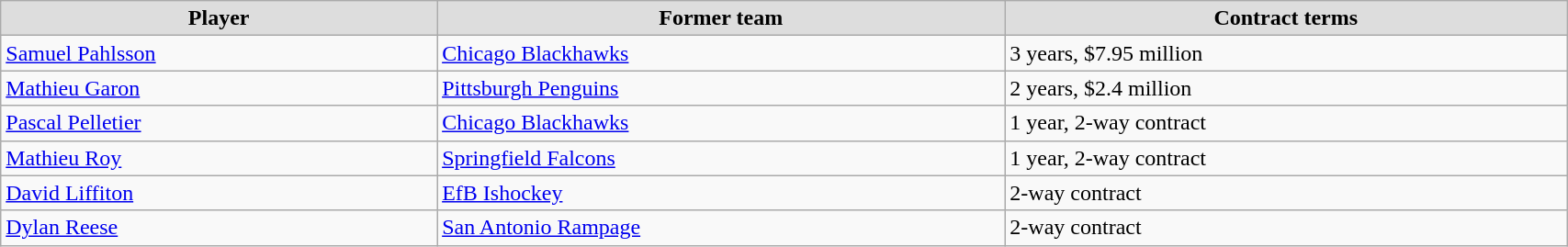<table class="wikitable" style="width:90%;">
<tr style="text-align:center; background:#ddd;">
<td><strong>Player</strong></td>
<td><strong>Former team</strong></td>
<td><strong>Contract terms</strong></td>
</tr>
<tr>
<td><a href='#'>Samuel Pahlsson</a></td>
<td><a href='#'>Chicago Blackhawks</a></td>
<td>3 years, $7.95 million</td>
</tr>
<tr>
<td><a href='#'>Mathieu Garon</a></td>
<td><a href='#'>Pittsburgh Penguins</a></td>
<td>2 years, $2.4 million</td>
</tr>
<tr>
<td><a href='#'>Pascal Pelletier</a></td>
<td><a href='#'>Chicago Blackhawks</a></td>
<td>1 year, 2-way contract</td>
</tr>
<tr>
<td><a href='#'>Mathieu Roy</a></td>
<td><a href='#'>Springfield Falcons</a></td>
<td>1 year, 2-way contract</td>
</tr>
<tr>
<td><a href='#'>David Liffiton</a></td>
<td><a href='#'>EfB Ishockey</a></td>
<td>2-way contract</td>
</tr>
<tr>
<td><a href='#'>Dylan Reese</a></td>
<td><a href='#'>San Antonio Rampage</a></td>
<td>2-way contract</td>
</tr>
</table>
